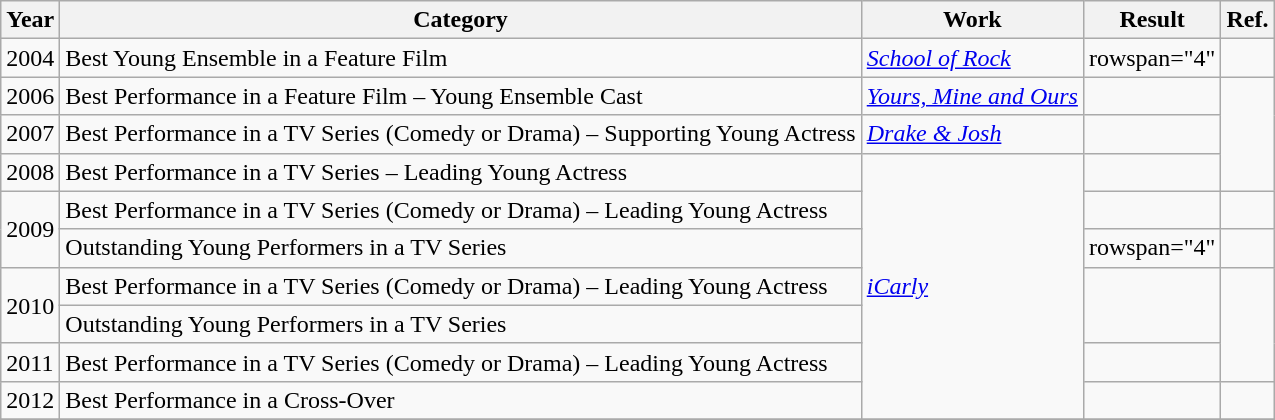<table class="wikitable">
<tr>
<th>Year</th>
<th>Category</th>
<th>Work</th>
<th>Result</th>
<th>Ref.</th>
</tr>
<tr>
<td>2004</td>
<td>Best Young Ensemble in a Feature Film</td>
<td><em><a href='#'>School of Rock</a></em></td>
<td>rowspan="4" </td>
<td></td>
</tr>
<tr>
<td>2006</td>
<td>Best Performance in a Feature Film – Young Ensemble Cast</td>
<td><em><a href='#'>Yours, Mine and Ours</a></em></td>
<td></td>
</tr>
<tr>
<td>2007</td>
<td>Best Performance in a TV Series (Comedy or Drama) – Supporting Young Actress</td>
<td><em><a href='#'>Drake & Josh</a></em></td>
<td></td>
</tr>
<tr>
<td>2008</td>
<td>Best Performance in a TV Series – Leading Young Actress</td>
<td rowspan="7"><em><a href='#'>iCarly</a></em></td>
<td></td>
</tr>
<tr>
<td rowspan="2">2009</td>
<td>Best Performance in a TV Series (Comedy or Drama) – Leading Young Actress</td>
<td></td>
<td></td>
</tr>
<tr>
<td>Outstanding Young Performers in a TV Series</td>
<td>rowspan="4" </td>
<td></td>
</tr>
<tr>
<td rowspan="2">2010</td>
<td>Best Performance in a TV Series (Comedy or Drama) – Leading Young Actress</td>
<td rowspan="2"></td>
</tr>
<tr>
<td>Outstanding Young Performers in a TV Series</td>
</tr>
<tr>
<td>2011</td>
<td>Best Performance in a TV Series (Comedy or Drama) – Leading Young Actress</td>
<td></td>
</tr>
<tr>
<td>2012</td>
<td>Best Performance in a Cross-Over</td>
<td></td>
<td></td>
</tr>
<tr>
</tr>
</table>
